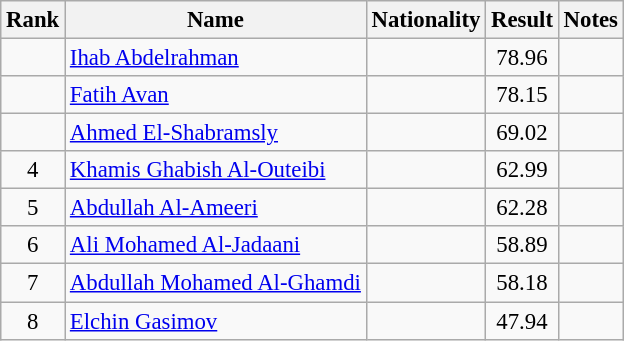<table class="wikitable sortable" style="text-align:center;font-size:95%">
<tr>
<th>Rank</th>
<th>Name</th>
<th>Nationality</th>
<th>Result</th>
<th>Notes</th>
</tr>
<tr>
<td></td>
<td align=left><a href='#'>Ihab Abdelrahman</a></td>
<td align=left></td>
<td>78.96</td>
<td></td>
</tr>
<tr>
<td></td>
<td align=left><a href='#'>Fatih Avan</a></td>
<td align=left></td>
<td>78.15</td>
<td></td>
</tr>
<tr>
<td></td>
<td align=left><a href='#'>Ahmed El-Shabramsly</a></td>
<td align=left></td>
<td>69.02</td>
<td></td>
</tr>
<tr>
<td>4</td>
<td align=left><a href='#'>Khamis Ghabish Al-Outeibi</a></td>
<td align=left></td>
<td>62.99</td>
<td></td>
</tr>
<tr>
<td>5</td>
<td align=left><a href='#'>Abdullah Al-Ameeri</a></td>
<td align=left></td>
<td>62.28</td>
<td></td>
</tr>
<tr>
<td>6</td>
<td align=left><a href='#'>Ali Mohamed Al-Jadaani</a></td>
<td align=left></td>
<td>58.89</td>
<td></td>
</tr>
<tr>
<td>7</td>
<td align=left><a href='#'>Abdullah Mohamed Al-Ghamdi</a></td>
<td align=left></td>
<td>58.18</td>
<td></td>
</tr>
<tr>
<td>8</td>
<td align=left><a href='#'>Elchin Gasimov</a></td>
<td align=left></td>
<td>47.94</td>
<td></td>
</tr>
</table>
